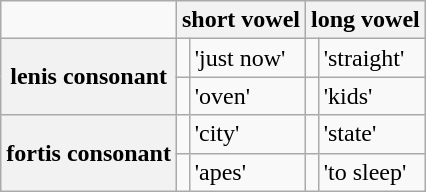<table class="wikitable">
<tr>
<td> </td>
<th colspan="2">short vowel</th>
<th colspan="2">long vowel</th>
</tr>
<tr>
<th rowspan="2">lenis consonant</th>
<td></td>
<td>'just now'</td>
<td></td>
<td>'straight'</td>
</tr>
<tr>
<td></td>
<td>'oven'</td>
<td></td>
<td>'kids'</td>
</tr>
<tr>
<th rowspan="2">fortis consonant</th>
<td></td>
<td>'city'</td>
<td></td>
<td>'state'</td>
</tr>
<tr>
<td></td>
<td>'apes'</td>
<td></td>
<td>'to sleep'</td>
</tr>
</table>
